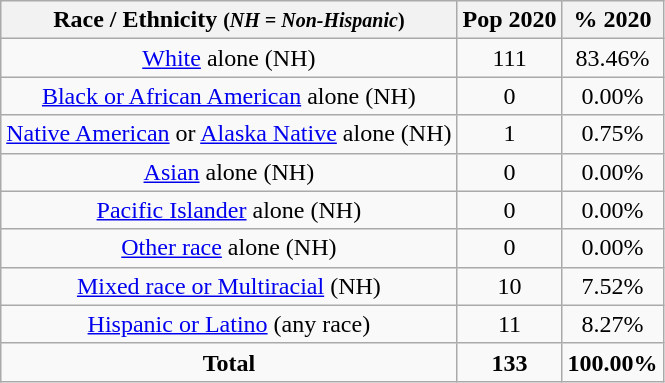<table class="wikitable" style="text-align:center;">
<tr>
<th>Race / Ethnicity <small>(<em>NH = Non-Hispanic</em>)</small></th>
<th>Pop 2020</th>
<th>% 2020</th>
</tr>
<tr>
<td><a href='#'>White</a> alone (NH)</td>
<td>111</td>
<td>83.46%</td>
</tr>
<tr>
<td><a href='#'>Black or African American</a> alone (NH)</td>
<td>0</td>
<td>0.00%</td>
</tr>
<tr>
<td><a href='#'>Native American</a> or <a href='#'>Alaska Native</a> alone (NH)</td>
<td>1</td>
<td>0.75%</td>
</tr>
<tr>
<td><a href='#'>Asian</a> alone (NH)</td>
<td>0</td>
<td>0.00%</td>
</tr>
<tr>
<td><a href='#'>Pacific Islander</a> alone (NH)</td>
<td>0</td>
<td>0.00%</td>
</tr>
<tr>
<td><a href='#'>Other race</a> alone (NH)</td>
<td>0</td>
<td>0.00%</td>
</tr>
<tr>
<td><a href='#'>Mixed race or Multiracial</a> (NH)</td>
<td>10</td>
<td>7.52%</td>
</tr>
<tr>
<td><a href='#'>Hispanic or Latino</a> (any race)</td>
<td>11</td>
<td>8.27%</td>
</tr>
<tr>
<td><strong>Total</strong></td>
<td><strong>133</strong></td>
<td><strong>100.00%</strong></td>
</tr>
</table>
